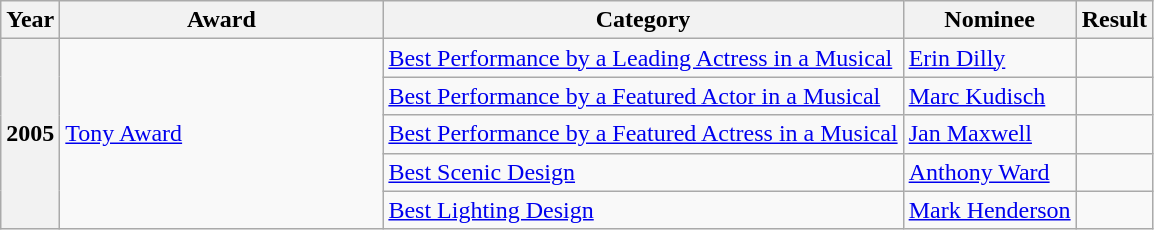<table class="wikitable">
<tr>
<th scope="col">Year</th>
<th scope="col" style="width:13em;">Award</th>
<th scope="col">Category</th>
<th scope="col">Nominee</th>
<th scope="col">Result</th>
</tr>
<tr>
<th scope="row" rowspan="5">2005</th>
<td rowspan="5"><a href='#'>Tony Award</a></td>
<td><a href='#'>Best Performance by a Leading Actress in a Musical</a></td>
<td><a href='#'>Erin Dilly</a></td>
<td></td>
</tr>
<tr>
<td><a href='#'>Best Performance by a Featured Actor in a Musical</a></td>
<td><a href='#'>Marc Kudisch</a></td>
<td></td>
</tr>
<tr>
<td><a href='#'>Best Performance by a Featured Actress in a Musical</a></td>
<td><a href='#'>Jan Maxwell</a></td>
<td></td>
</tr>
<tr>
<td><a href='#'>Best Scenic Design</a></td>
<td><a href='#'>Anthony Ward</a></td>
<td></td>
</tr>
<tr>
<td><a href='#'>Best Lighting Design</a></td>
<td><a href='#'>Mark Henderson</a></td>
<td></td>
</tr>
</table>
